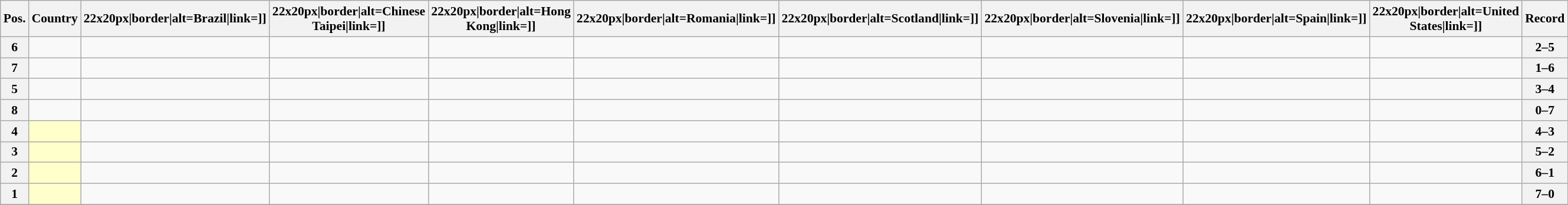<table class="wikitable sortable nowrap" style="text-align:center; font-size:0.9em;">
<tr>
<th>Pos.</th>
<th>Country</th>
<th [[Image:>22x20px|border|alt=Brazil|link=]]</th>
<th [[Image:>22x20px|border|alt=Chinese Taipei|link=]]</th>
<th [[Image:>22x20px|border|alt=Hong Kong|link=]]</th>
<th [[Image:>22x20px|border|alt=Romania|link=]]</th>
<th [[Image:>22x20px|border|alt=Scotland|link=]]</th>
<th [[Image:>22x20px|border|alt=Slovenia|link=]]</th>
<th [[Image:>22x20px|border|alt=Spain|link=]]</th>
<th [[Image:>22x20px|border|alt=United States|link=]]</th>
<th>Record</th>
</tr>
<tr>
<th>6</th>
<td style="text-align:left;"></td>
<td></td>
<td></td>
<td></td>
<td></td>
<td></td>
<td></td>
<td></td>
<td></td>
<th>2–5</th>
</tr>
<tr>
<th>7</th>
<td style="text-align:left;"></td>
<td></td>
<td></td>
<td></td>
<td></td>
<td></td>
<td></td>
<td></td>
<td></td>
<th>1–6</th>
</tr>
<tr>
<th>5</th>
<td style="text-align:left;"></td>
<td></td>
<td></td>
<td></td>
<td></td>
<td></td>
<td></td>
<td></td>
<td></td>
<th>3–4</th>
</tr>
<tr>
<th>8</th>
<td style="text-align:left;"></td>
<td></td>
<td></td>
<td></td>
<td></td>
<td></td>
<td></td>
<td></td>
<td></td>
<th>0–7</th>
</tr>
<tr>
<th>4</th>
<td style="text-align:left; background:#ffffcc;"></td>
<td></td>
<td></td>
<td></td>
<td></td>
<td></td>
<td></td>
<td></td>
<td></td>
<th>4–3</th>
</tr>
<tr>
<th>3</th>
<td style="text-align:left; background:#ffffcc;"></td>
<td></td>
<td></td>
<td></td>
<td></td>
<td></td>
<td></td>
<td></td>
<td></td>
<th>5–2</th>
</tr>
<tr>
<th>2</th>
<td style="text-align:left; background:#ffffcc;"></td>
<td></td>
<td></td>
<td></td>
<td></td>
<td></td>
<td></td>
<td></td>
<td></td>
<th>6–1</th>
</tr>
<tr>
<th>1</th>
<td style="text-align:left; background:#ffffcc;"></td>
<td></td>
<td></td>
<td></td>
<td></td>
<td></td>
<td></td>
<td></td>
<td></td>
<th>7–0</th>
</tr>
<tr>
</tr>
</table>
